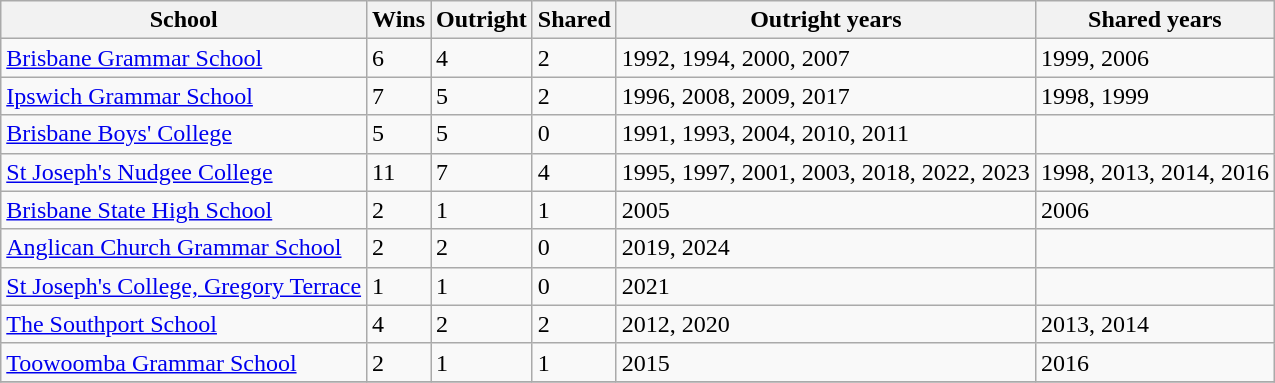<table class="wikitable sortable">
<tr>
<th>School</th>
<th>Wins</th>
<th>Outright</th>
<th>Shared</th>
<th>Outright years</th>
<th>Shared years</th>
</tr>
<tr>
<td><a href='#'>Brisbane Grammar School</a></td>
<td>6</td>
<td>4</td>
<td>2</td>
<td>1992, 1994, 2000, 2007</td>
<td>1999, 2006</td>
</tr>
<tr>
<td><a href='#'>Ipswich Grammar School</a></td>
<td>7</td>
<td>5</td>
<td>2</td>
<td>1996, 2008, 2009, 2017</td>
<td>1998, 1999</td>
</tr>
<tr>
<td><a href='#'>Brisbane Boys' College</a></td>
<td>5</td>
<td>5</td>
<td>0</td>
<td>1991, 1993, 2004, 2010, 2011</td>
<td></td>
</tr>
<tr>
<td><a href='#'>St Joseph's Nudgee College</a></td>
<td>11</td>
<td>7</td>
<td>4</td>
<td>1995, 1997, 2001, 2003, 2018, 2022, 2023</td>
<td>1998, 2013, 2014, 2016</td>
</tr>
<tr>
<td><a href='#'>Brisbane State High School</a></td>
<td>2</td>
<td>1</td>
<td>1</td>
<td>2005</td>
<td>2006</td>
</tr>
<tr>
<td><a href='#'>Anglican Church Grammar School</a></td>
<td>2</td>
<td>2</td>
<td>0</td>
<td>2019, 2024</td>
<td></td>
</tr>
<tr>
<td><a href='#'>St Joseph's College, Gregory Terrace</a></td>
<td>1</td>
<td>1</td>
<td>0</td>
<td>2021</td>
<td></td>
</tr>
<tr>
<td><a href='#'>The Southport School</a></td>
<td>4</td>
<td>2</td>
<td>2</td>
<td>2012, 2020</td>
<td>2013, 2014</td>
</tr>
<tr>
<td><a href='#'>Toowoomba Grammar School</a></td>
<td>2</td>
<td>1</td>
<td>1</td>
<td>2015</td>
<td>2016</td>
</tr>
<tr>
</tr>
</table>
